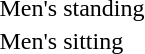<table>
<tr class="nowrap" style="vertical-align:top;">
<td>Men's standing<br></td>
<td><br></td>
<td><br></td>
<td><br></td>
</tr>
<tr class="nowrap" style="vertical-align:top;">
<td>Men's sitting<br></td>
<td><br></td>
<td><br></td>
<td><br></td>
</tr>
</table>
